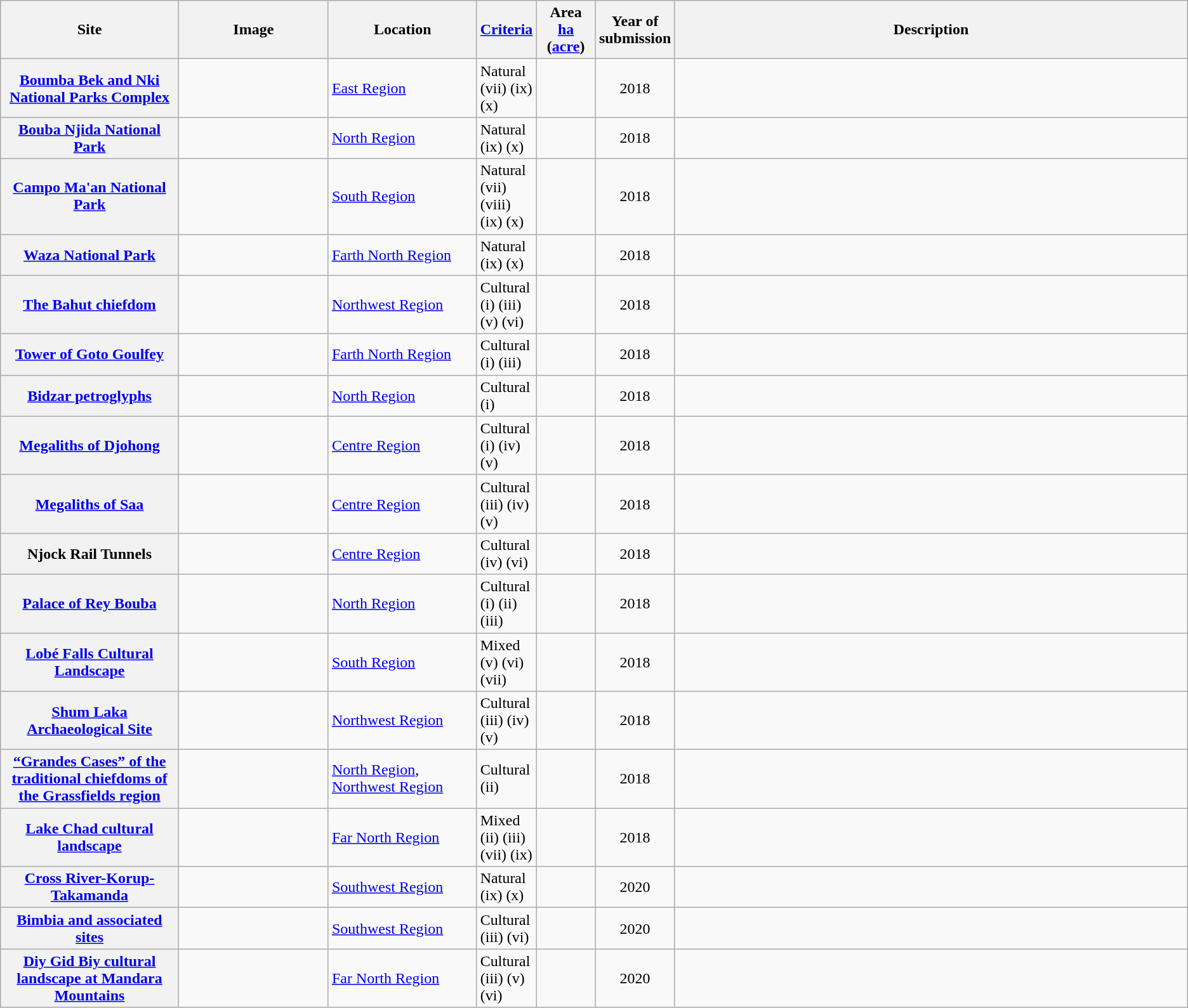<table class="wikitable sortable">
<tr>
<th scope="col" style="width:15%;">Site</th>
<th scope="col" class="unsortable" style="width:150px;">Image</th>
<th scope="col" style="width:12.5%;">Location</th>
<th scope="row" style="width:5%;"><a href='#'>Criteria</a></th>
<th scope="col" style="width:5%;">Area<br><a href='#'>ha</a> (<a href='#'>acre</a>)<br></th>
<th scope="col" style="width:5%;">Year of submission</th>
<th scope="col" class="unsortable">Description</th>
</tr>
<tr>
<th scope="row"><a href='#'>Boumba Bek and Nki National Parks Complex</a></th>
<td></td>
<td><a href='#'>East Region</a> <small></small></td>
<td>Natural (vii) (ix) (x)</td>
<td></td>
<td align="center">2018</td>
<td></td>
</tr>
<tr>
<th scope="row"><a href='#'>Bouba Njida National Park</a></th>
<td></td>
<td><a href='#'>North Region</a> <small></small></td>
<td>Natural (ix) (x)</td>
<td></td>
<td align="center">2018</td>
<td></td>
</tr>
<tr>
<th scope="row"><a href='#'>Campo Ma'an National Park</a></th>
<td></td>
<td><a href='#'>South Region</a> <small></small></td>
<td>Natural (vii) (viii) (ix) (x)</td>
<td></td>
<td align="center">2018</td>
<td></td>
</tr>
<tr>
<th scope="row"><a href='#'>Waza National Park</a></th>
<td></td>
<td><a href='#'>Farth North Region</a> <small></small></td>
<td>Natural (ix) (x)</td>
<td></td>
<td align="center">2018</td>
<td></td>
</tr>
<tr>
<th scope="row"><a href='#'>The Bahut chiefdom</a></th>
<td></td>
<td><a href='#'>Northwest Region</a>  <small></small></td>
<td>Cultural (i) (iii) (v) (vi)</td>
<td></td>
<td align="center">2018</td>
<td></td>
</tr>
<tr>
<th scope="row"><a href='#'>Tower of Goto Goulfey</a></th>
<td></td>
<td><a href='#'>Farth North Region</a>  <small></small></td>
<td>Cultural (i) (iii)</td>
<td></td>
<td align="center">2018</td>
<td></td>
</tr>
<tr>
<th scope="row"><a href='#'>Bidzar petroglyphs</a></th>
<td></td>
<td><a href='#'>North Region</a>  <small></small></td>
<td>Cultural (i)</td>
<td></td>
<td align="center">2018</td>
<td></td>
</tr>
<tr>
<th scope="row"><a href='#'>Megaliths of Djohong</a></th>
<td></td>
<td><a href='#'>Centre Region</a>  <small></small></td>
<td>Cultural (i) (iv) (v)</td>
<td></td>
<td align="center">2018</td>
<td></td>
</tr>
<tr>
<th scope="row"><a href='#'>Megaliths of Saa</a></th>
<td></td>
<td><a href='#'>Centre Region</a>  <small></small></td>
<td>Cultural (iii) (iv) (v)</td>
<td></td>
<td align="center">2018</td>
<td></td>
</tr>
<tr>
<th scope="row">Njock Rail Tunnels</th>
<td></td>
<td><a href='#'>Centre Region</a>  <small></small></td>
<td>Cultural (iv) (vi)</td>
<td></td>
<td align="center">2018</td>
<td></td>
</tr>
<tr>
<th scope="row"><a href='#'>Palace of Rey Bouba</a></th>
<td></td>
<td><a href='#'>North Region</a>  <small></small></td>
<td>Cultural (i) (ii) (iii)</td>
<td></td>
<td align="center">2018</td>
<td></td>
</tr>
<tr>
<th scope="row"><a href='#'>Lobé Falls Cultural Landscape</a></th>
<td></td>
<td><a href='#'>South Region</a>  <small></small></td>
<td>Mixed (v) (vi) (vii)</td>
<td></td>
<td align="center">2018</td>
<td></td>
</tr>
<tr>
<th scope="row"><a href='#'>Shum Laka Archaeological Site</a></th>
<td></td>
<td><a href='#'>Northwest Region</a>  <small></small></td>
<td>Cultural (iii) (iv) (v)</td>
<td></td>
<td align="center">2018</td>
<td></td>
</tr>
<tr>
<th scope="row"><a href='#'>“Grandes Cases” of the traditional chiefdoms of the Grassfields region</a></th>
<td></td>
<td><a href='#'>North Region</a>,  <a href='#'>Northwest Region</a>  <small></small></td>
<td>Cultural (ii)</td>
<td></td>
<td align="center">2018</td>
<td></td>
</tr>
<tr>
<th scope="row"><a href='#'>Lake Chad cultural landscape</a></th>
<td></td>
<td><a href='#'>Far North Region</a> <small></small></td>
<td>Mixed (ii) (iii) (vii) (ix)</td>
<td></td>
<td align="center">2018</td>
<td></td>
</tr>
<tr>
<th scope="row"><a href='#'>Cross River-Korup-Takamanda</a></th>
<td></td>
<td><a href='#'>Southwest Region</a> <small></small></td>
<td>Natural (ix) (x)</td>
<td></td>
<td align="center">2020</td>
<td></td>
</tr>
<tr>
<th scope="row"><a href='#'>Bimbia and associated sites</a></th>
<td></td>
<td><a href='#'>Southwest Region</a> <small></small></td>
<td>Cultural (iii) (vi)</td>
<td></td>
<td align="center">2020</td>
<td></td>
</tr>
<tr>
<th scope="row"><a href='#'>Diy Gid Biy cultural landscape at Mandara Mountains</a></th>
<td></td>
<td><a href='#'>Far North Region</a> <small></small></td>
<td>Cultural (iii) (v) (vi)</td>
<td></td>
<td align="center">2020</td>
<td></td>
</tr>
</table>
